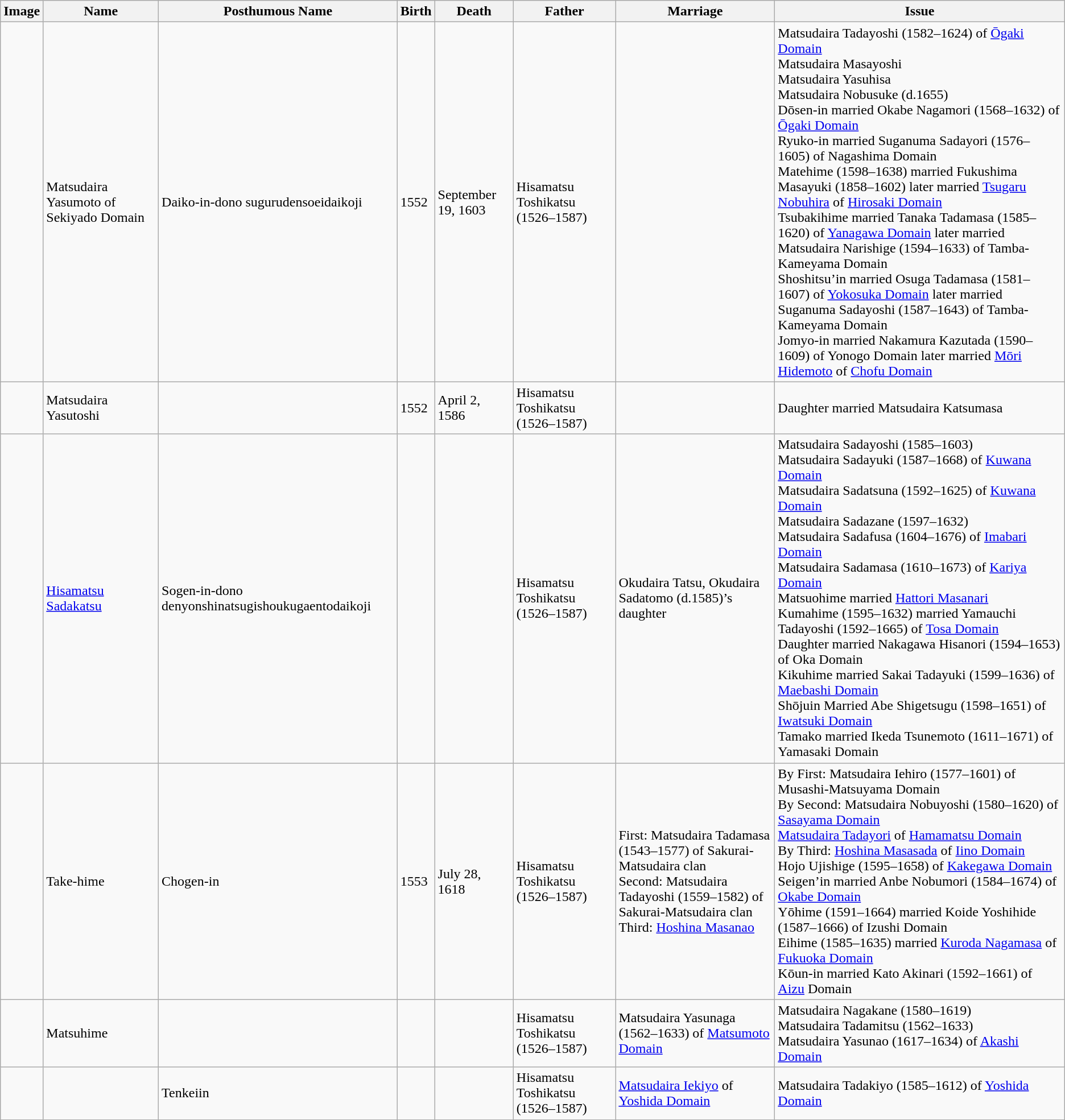<table class="wikitable">
<tr>
<th>Image</th>
<th>Name</th>
<th>Posthumous Name</th>
<th>Birth</th>
<th>Death</th>
<th>Father</th>
<th>Marriage</th>
<th>Issue</th>
</tr>
<tr>
<td></td>
<td>Matsudaira Yasumoto of Sekiyado Domain</td>
<td>Daiko-in-dono sugurudensoeidaikoji</td>
<td>1552</td>
<td>September 19, 1603</td>
<td>Hisamatsu Toshikatsu (1526–1587)</td>
<td></td>
<td>Matsudaira Tadayoshi (1582–1624) of <a href='#'>Ōgaki Domain</a><br>Matsudaira Masayoshi<br>Matsudaira Yasuhisa<br>Matsudaira Nobusuke (d.1655)<br>Dōsen-in married Okabe Nagamori (1568–1632) of <a href='#'>Ōgaki Domain</a><br>Ryuko-in married Suganuma Sadayori (1576–1605) of Nagashima Domain<br>Matehime (1598–1638) married Fukushima Masayuki (1858–1602) later married <a href='#'>Tsugaru Nobuhira</a> of <a href='#'>Hirosaki Domain</a><br>Tsubakihime married Tanaka Tadamasa (1585–1620) of <a href='#'>Yanagawa Domain</a> later married Matsudaira Narishige (1594–1633) of Tamba-Kameyama Domain<br>Shoshitsu’in married Osuga Tadamasa (1581–1607) of <a href='#'>Yokosuka Domain</a> later married Suganuma Sadayoshi (1587–1643) of Tamba-Kameyama Domain<br>Jomyo-in married Nakamura Kazutada (1590–1609) of Yonogo Domain later married <a href='#'>Mōri Hidemoto</a> of <a href='#'>Chofu Domain</a></td>
</tr>
<tr>
<td></td>
<td>Matsudaira Yasutoshi</td>
<td></td>
<td>1552</td>
<td>April 2, 1586</td>
<td>Hisamatsu Toshikatsu (1526–1587)</td>
<td></td>
<td>Daughter married Matsudaira Katsumasa</td>
</tr>
<tr>
<td></td>
<td><a href='#'>Hisamatsu Sadakatsu</a></td>
<td>Sogen-in-dono denyonshinatsugishoukugaentodaikoji</td>
<td></td>
<td></td>
<td>Hisamatsu Toshikatsu (1526–1587)</td>
<td>Okudaira Tatsu, Okudaira Sadatomo (d.1585)’s daughter</td>
<td>Matsudaira Sadayoshi (1585–1603)<br>Matsudaira Sadayuki (1587–1668) of <a href='#'>Kuwana Domain</a><br>Matsudaira Sadatsuna (1592–1625) of <a href='#'>Kuwana Domain</a><br>Matsudaira Sadazane (1597–1632)<br>Matsudaira Sadafusa (1604–1676) of <a href='#'>Imabari Domain</a><br>Matsudaira Sadamasa (1610–1673) of <a href='#'>Kariya Domain</a><br>Matsuohime married <a href='#'>Hattori Masanari</a><br>Kumahime (1595–1632) married Yamauchi Tadayoshi (1592–1665) of <a href='#'>Tosa Domain</a><br>Daughter married Nakagawa Hisanori (1594–1653) of Oka Domain<br>Kikuhime married Sakai Tadayuki (1599–1636) of <a href='#'>Maebashi Domain</a><br>Shōjuin Married Abe Shigetsugu (1598–1651) of <a href='#'>Iwatsuki Domain</a><br>Tamako married Ikeda Tsunemoto (1611–1671) of Yamasaki Domain</td>
</tr>
<tr>
<td></td>
<td>Take-hime</td>
<td>Chogen-in</td>
<td>1553</td>
<td>July 28, 1618</td>
<td>Hisamatsu Toshikatsu (1526–1587)</td>
<td>First: Matsudaira Tadamasa (1543–1577) of Sakurai-Matsudaira clan<br>Second: Matsudaira Tadayoshi (1559–1582) of Sakurai-Matsudaira clan<br>Third: <a href='#'>Hoshina Masanao</a></td>
<td>By First: Matsudaira Iehiro (1577–1601) of Musashi-Matsuyama Domain<br>By Second: Matsudaira Nobuyoshi (1580–1620) of <a href='#'>Sasayama Domain</a><br><a href='#'>Matsudaira Tadayori</a> of <a href='#'>Hamamatsu Domain</a><br>By Third: <a href='#'>Hoshina Masasada</a> of <a href='#'>Iino Domain</a><br>Hojo Ujishige (1595–1658) of <a href='#'>Kakegawa Domain</a><br>Seigen’in married Anbe Nobumori (1584–1674) of <a href='#'>Okabe Domain</a><br>Yōhime (1591–1664) married Koide Yoshihide (1587–1666) of Izushi Domain<br>Eihime (1585–1635) married <a href='#'>Kuroda Nagamasa</a> of <a href='#'>Fukuoka Domain</a><br>Kōun-in married Kato Akinari (1592–1661) of <a href='#'>Aizu</a> Domain</td>
</tr>
<tr>
<td></td>
<td>Matsuhime</td>
<td></td>
<td></td>
<td></td>
<td>Hisamatsu Toshikatsu (1526–1587)</td>
<td>Matsudaira Yasunaga (1562–1633) of <a href='#'>Matsumoto Domain</a></td>
<td>Matsudaira Nagakane (1580–1619)<br>Matsudaira Tadamitsu (1562–1633)<br>Matsudaira Yasunao (1617–1634) of <a href='#'>Akashi Domain</a></td>
</tr>
<tr>
<td></td>
<td></td>
<td>Tenkeiin</td>
<td></td>
<td></td>
<td>Hisamatsu Toshikatsu (1526–1587)</td>
<td><a href='#'>Matsudaira Iekiyo</a> of <a href='#'>Yoshida Domain</a></td>
<td>Matsudaira Tadakiyo (1585–1612) of <a href='#'>Yoshida Domain</a></td>
</tr>
</table>
